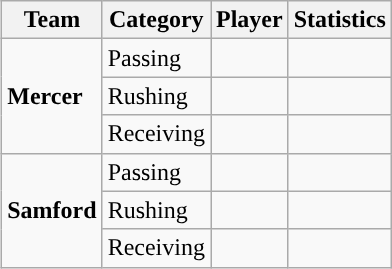<table class="wikitable" style="float: right;">
<tr>
<th>Team</th>
<th>Category</th>
<th>Player</th>
<th>Statistics</th>
</tr>
<tr>
<td rowspan=3><strong>Mercer</strong></td>
<td>Passing</td>
<td></td>
<td></td>
</tr>
<tr>
<td>Rushing</td>
<td></td>
<td></td>
</tr>
<tr>
<td>Receiving</td>
<td></td>
<td></td>
</tr>
<tr>
<td rowspan=3><strong>Samford</strong></td>
<td>Passing</td>
<td></td>
<td></td>
</tr>
<tr>
<td>Rushing</td>
<td></td>
<td></td>
</tr>
<tr>
<td>Receiving</td>
<td></td>
<td></td>
</tr>
</table>
